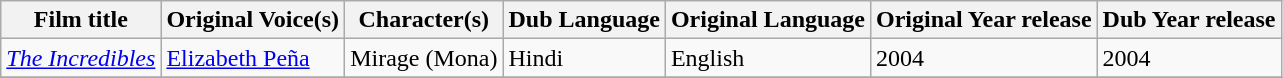<table class="wikitable">
<tr>
<th>Film title</th>
<th>Original Voice(s)</th>
<th>Character(s)</th>
<th>Dub Language</th>
<th>Original Language</th>
<th>Original Year release</th>
<th>Dub Year release</th>
</tr>
<tr>
<td><em><a href='#'>The Incredibles</a></em></td>
<td><a href='#'>Elizabeth Peña</a></td>
<td>Mirage (Mona)</td>
<td>Hindi</td>
<td>English</td>
<td>2004</td>
<td>2004</td>
</tr>
<tr>
</tr>
</table>
